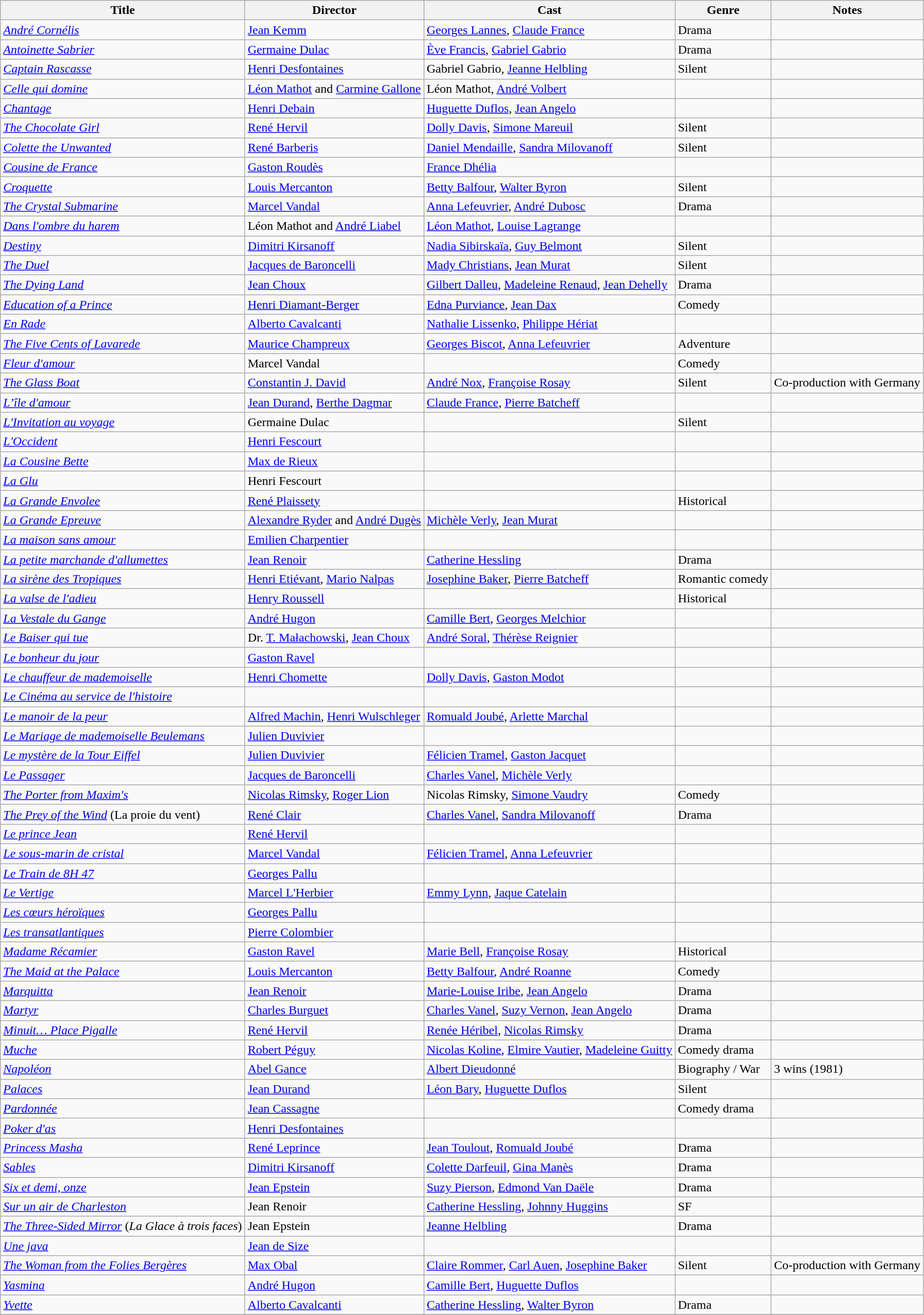<table class=wikitable>
<tr>
<th>Title</th>
<th>Director</th>
<th>Cast</th>
<th>Genre</th>
<th>Notes</th>
</tr>
<tr>
<td><em><a href='#'>André Cornélis</a></em></td>
<td><a href='#'>Jean Kemm</a></td>
<td><a href='#'>Georges Lannes</a>, <a href='#'>Claude France</a></td>
<td>Drama</td>
<td></td>
</tr>
<tr>
<td><em><a href='#'>Antoinette Sabrier</a></em></td>
<td><a href='#'>Germaine Dulac</a></td>
<td><a href='#'>Ève Francis</a>, <a href='#'>Gabriel Gabrio</a></td>
<td>Drama</td>
<td></td>
</tr>
<tr>
<td><em><a href='#'>Captain Rascasse</a></em></td>
<td><a href='#'>Henri Desfontaines</a></td>
<td>Gabriel Gabrio, <a href='#'>Jeanne Helbling</a></td>
<td>Silent</td>
<td></td>
</tr>
<tr>
<td><em><a href='#'>Celle qui domine</a></em></td>
<td><a href='#'>Léon Mathot</a> and <a href='#'>Carmine Gallone</a></td>
<td>Léon Mathot, <a href='#'>André Volbert</a></td>
<td></td>
<td></td>
</tr>
<tr>
<td><em><a href='#'>Chantage</a></em></td>
<td><a href='#'>Henri Debain</a></td>
<td><a href='#'>Huguette Duflos</a>, <a href='#'>Jean Angelo</a></td>
<td></td>
<td></td>
</tr>
<tr>
<td><em><a href='#'>The Chocolate Girl</a></em></td>
<td><a href='#'>René Hervil</a></td>
<td><a href='#'>Dolly Davis</a>, <a href='#'>Simone Mareuil</a></td>
<td>Silent</td>
<td></td>
</tr>
<tr>
<td><em><a href='#'>Colette the Unwanted</a></em></td>
<td><a href='#'>René Barberis</a></td>
<td><a href='#'>Daniel Mendaille</a>, <a href='#'>Sandra Milovanoff</a></td>
<td>Silent</td>
<td></td>
</tr>
<tr>
<td><em><a href='#'>Cousine de France</a></em></td>
<td><a href='#'>Gaston Roudès</a></td>
<td><a href='#'>France Dhélia</a></td>
<td></td>
<td></td>
</tr>
<tr>
<td><em><a href='#'>Croquette</a></em></td>
<td><a href='#'>Louis Mercanton</a></td>
<td><a href='#'>Betty Balfour</a>, <a href='#'>Walter Byron</a></td>
<td>Silent</td>
<td></td>
</tr>
<tr>
<td><em><a href='#'>The Crystal Submarine</a></em></td>
<td><a href='#'>Marcel Vandal</a></td>
<td><a href='#'>Anna Lefeuvrier</a>, <a href='#'>André Dubosc</a></td>
<td>Drama</td>
<td></td>
</tr>
<tr>
<td><em><a href='#'>Dans l'ombre du harem</a></em></td>
<td>Léon Mathot and <a href='#'>André Liabel</a></td>
<td><a href='#'>Léon Mathot</a>, <a href='#'>Louise Lagrange</a></td>
<td></td>
<td></td>
</tr>
<tr>
<td><em><a href='#'>Destiny</a></em></td>
<td><a href='#'>Dimitri Kirsanoff</a></td>
<td><a href='#'>Nadia Sibirskaïa</a>, <a href='#'>Guy Belmont </a></td>
<td>Silent</td>
<td></td>
</tr>
<tr>
<td><em><a href='#'>The Duel</a></em></td>
<td><a href='#'>Jacques de Baroncelli</a></td>
<td><a href='#'>Mady Christians</a>, <a href='#'>Jean Murat</a></td>
<td>Silent</td>
<td></td>
</tr>
<tr>
<td><em><a href='#'>The Dying Land</a></em></td>
<td><a href='#'>Jean Choux</a></td>
<td><a href='#'>Gilbert Dalleu</a>, <a href='#'>Madeleine Renaud</a>, <a href='#'>Jean Dehelly</a></td>
<td>Drama</td>
<td></td>
</tr>
<tr>
<td><em><a href='#'>Education of a Prince</a></em></td>
<td><a href='#'>Henri Diamant-Berger</a></td>
<td><a href='#'>Edna Purviance</a>, <a href='#'>Jean Dax</a></td>
<td>Comedy</td>
<td></td>
</tr>
<tr>
<td><em><a href='#'>En Rade</a></em></td>
<td><a href='#'>Alberto Cavalcanti</a></td>
<td><a href='#'>Nathalie Lissenko</a>, <a href='#'>Philippe Hériat</a></td>
<td></td>
<td></td>
</tr>
<tr>
<td><em><a href='#'>The Five Cents of Lavarede</a></em></td>
<td><a href='#'>Maurice Champreux</a></td>
<td><a href='#'>Georges Biscot</a>, <a href='#'>Anna Lefeuvrier</a></td>
<td>Adventure</td>
<td></td>
</tr>
<tr>
<td><em><a href='#'>Fleur d'amour</a></em></td>
<td>Marcel Vandal</td>
<td></td>
<td>Comedy</td>
<td></td>
</tr>
<tr>
<td><em><a href='#'>The Glass Boat</a></em></td>
<td><a href='#'>Constantin J. David</a></td>
<td><a href='#'>André Nox</a>, <a href='#'>Françoise Rosay</a></td>
<td>Silent</td>
<td>Co-production with Germany</td>
</tr>
<tr>
<td><em><a href='#'>L’île d'amour</a></em></td>
<td><a href='#'>Jean Durand</a>, <a href='#'>Berthe Dagmar</a></td>
<td><a href='#'>Claude France</a>, <a href='#'>Pierre Batcheff</a></td>
<td></td>
<td></td>
</tr>
<tr>
<td><em><a href='#'>L'Invitation au voyage</a></em></td>
<td>Germaine Dulac</td>
<td></td>
<td>Silent</td>
<td></td>
</tr>
<tr>
<td><em><a href='#'>L'Occident</a></em></td>
<td><a href='#'>Henri Fescourt</a></td>
<td></td>
<td></td>
<td></td>
</tr>
<tr>
<td><em><a href='#'>La Cousine Bette</a></em></td>
<td><a href='#'>Max de Rieux</a></td>
<td></td>
<td></td>
<td></td>
</tr>
<tr>
<td><em><a href='#'>La Glu</a></em></td>
<td>Henri Fescourt</td>
<td></td>
<td></td>
<td></td>
</tr>
<tr>
<td><em><a href='#'>La Grande Envolee</a></em></td>
<td><a href='#'>René Plaissety</a></td>
<td></td>
<td>Historical</td>
<td></td>
</tr>
<tr>
<td><em><a href='#'>La Grande Epreuve</a></em></td>
<td><a href='#'>Alexandre Ryder</a> and <a href='#'>André Dugès</a></td>
<td><a href='#'>Michèle Verly</a>, <a href='#'>Jean Murat</a></td>
<td></td>
<td></td>
</tr>
<tr>
<td><em><a href='#'>La maison sans amour</a></em></td>
<td><a href='#'>Emilien Charpentier</a></td>
<td></td>
<td></td>
<td></td>
</tr>
<tr>
<td><em><a href='#'>La petite marchande d'allumettes</a></em></td>
<td><a href='#'>Jean Renoir</a></td>
<td><a href='#'>Catherine Hessling</a></td>
<td>Drama</td>
<td></td>
</tr>
<tr>
<td><em><a href='#'>La sirène des Tropiques</a></em></td>
<td><a href='#'>Henri Etiévant</a>, <a href='#'>Mario Nalpas</a></td>
<td><a href='#'>Josephine Baker</a>, <a href='#'>Pierre Batcheff</a></td>
<td>Romantic comedy</td>
<td></td>
</tr>
<tr>
<td><em><a href='#'>La valse de l'adieu</a></em></td>
<td><a href='#'>Henry Roussell</a></td>
<td></td>
<td>Historical</td>
<td></td>
</tr>
<tr>
<td><em><a href='#'>La Vestale du Gange</a></em></td>
<td><a href='#'>André Hugon</a></td>
<td><a href='#'>Camille Bert</a>, <a href='#'>Georges Melchior</a></td>
<td></td>
<td></td>
</tr>
<tr>
<td><em><a href='#'>Le Baiser qui tue</a></em></td>
<td>Dr. <a href='#'>T. Małachowski</a>, <a href='#'>Jean Choux</a></td>
<td><a href='#'>André Soral</a>, <a href='#'>Thérèse Reignier</a></td>
<td></td>
<td></td>
</tr>
<tr>
<td><em><a href='#'>Le bonheur du jour</a></em></td>
<td><a href='#'>Gaston Ravel</a></td>
<td></td>
<td></td>
<td></td>
</tr>
<tr>
<td><em><a href='#'>Le chauffeur de mademoiselle</a></em></td>
<td><a href='#'>Henri Chomette</a></td>
<td><a href='#'>Dolly Davis</a>, <a href='#'>Gaston Modot</a></td>
<td></td>
<td></td>
</tr>
<tr>
<td><em><a href='#'>Le Cinéma au service de l'histoire</a></em></td>
<td></td>
<td></td>
<td></td>
<td></td>
</tr>
<tr>
<td><em><a href='#'>Le manoir de la peur</a></em></td>
<td><a href='#'>Alfred Machin</a>, <a href='#'>Henri Wulschleger</a></td>
<td><a href='#'>Romuald Joubé</a>, <a href='#'>Arlette Marchal</a></td>
<td></td>
<td></td>
</tr>
<tr>
<td><em><a href='#'>Le Mariage de mademoiselle Beulemans</a></em></td>
<td><a href='#'>Julien Duvivier</a></td>
<td></td>
<td></td>
<td></td>
</tr>
<tr>
<td><em><a href='#'>Le mystère de la Tour Eiffel</a></em></td>
<td><a href='#'>Julien Duvivier</a></td>
<td><a href='#'>Félicien Tramel</a>, <a href='#'>Gaston Jacquet</a></td>
<td></td>
<td></td>
</tr>
<tr>
<td><em><a href='#'>Le Passager</a></em></td>
<td><a href='#'>Jacques de Baroncelli</a></td>
<td><a href='#'>Charles Vanel</a>, <a href='#'>Michèle Verly</a></td>
<td></td>
<td></td>
</tr>
<tr>
<td><em><a href='#'>The Porter from Maxim's</a></em></td>
<td><a href='#'>Nicolas Rimsky</a>, <a href='#'>Roger Lion</a></td>
<td>Nicolas Rimsky, <a href='#'>Simone Vaudry</a></td>
<td>Comedy</td>
<td></td>
</tr>
<tr>
<td><em><a href='#'>The Prey of the Wind</a></em> (La proie du vent)</td>
<td><a href='#'>René Clair</a></td>
<td><a href='#'>Charles Vanel</a>, <a href='#'>Sandra Milovanoff</a></td>
<td>Drama</td>
<td></td>
</tr>
<tr>
<td><em><a href='#'>Le prince Jean</a></em></td>
<td><a href='#'>René Hervil</a></td>
<td></td>
<td></td>
<td></td>
</tr>
<tr>
<td><em><a href='#'>Le sous-marin de cristal</a></em></td>
<td><a href='#'>Marcel Vandal</a></td>
<td><a href='#'>Félicien Tramel</a>, <a href='#'>Anna Lefeuvrier</a></td>
<td></td>
<td></td>
</tr>
<tr>
<td><em><a href='#'>Le Train de 8H 47</a></em></td>
<td><a href='#'>Georges Pallu</a></td>
<td></td>
<td></td>
<td></td>
</tr>
<tr>
<td><em><a href='#'>Le Vertige</a></em></td>
<td><a href='#'>Marcel L'Herbier</a></td>
<td><a href='#'>Emmy Lynn</a>, <a href='#'>Jaque Catelain</a></td>
<td></td>
<td></td>
</tr>
<tr>
<td><em><a href='#'>Les cœurs héroïques</a></em></td>
<td><a href='#'>Georges Pallu</a></td>
<td></td>
<td></td>
<td></td>
</tr>
<tr>
<td><em><a href='#'>Les transatlantiques</a></em></td>
<td><a href='#'>Pierre Colombier</a></td>
<td></td>
<td></td>
<td></td>
</tr>
<tr>
<td><em><a href='#'>Madame Récamier</a></em></td>
<td><a href='#'>Gaston Ravel</a></td>
<td><a href='#'>Marie Bell</a>, <a href='#'>Françoise Rosay</a></td>
<td>Historical</td>
<td></td>
</tr>
<tr>
<td><em><a href='#'>The Maid at the Palace</a></em></td>
<td><a href='#'>Louis Mercanton</a></td>
<td><a href='#'>Betty Balfour</a>, <a href='#'>André Roanne</a></td>
<td>Comedy</td>
<td></td>
</tr>
<tr>
<td><em><a href='#'>Marquitta</a></em></td>
<td><a href='#'>Jean Renoir</a></td>
<td><a href='#'>Marie-Louise Iribe</a>, <a href='#'>Jean Angelo</a></td>
<td>Drama</td>
<td></td>
</tr>
<tr>
<td><em><a href='#'>Martyr</a></em></td>
<td><a href='#'>Charles Burguet</a></td>
<td><a href='#'>Charles Vanel</a>, <a href='#'>Suzy Vernon</a>, <a href='#'>Jean Angelo</a></td>
<td>Drama</td>
<td></td>
</tr>
<tr>
<td><em><a href='#'>Minuit… Place Pigalle</a></em></td>
<td><a href='#'>René Hervil</a></td>
<td><a href='#'>Renée Héribel</a>, <a href='#'>Nicolas Rimsky</a></td>
<td>Drama</td>
<td></td>
</tr>
<tr>
<td><em><a href='#'>Muche</a></em></td>
<td><a href='#'>Robert Péguy</a></td>
<td><a href='#'>Nicolas Koline</a>, <a href='#'>Elmire Vautier</a>, <a href='#'>Madeleine Guitty</a></td>
<td>Comedy drama</td>
<td></td>
</tr>
<tr>
<td><em><a href='#'>Napoléon</a></em></td>
<td><a href='#'>Abel Gance</a></td>
<td><a href='#'>Albert Dieudonné</a></td>
<td>Biography / War</td>
<td>3 wins (1981)</td>
</tr>
<tr>
<td><em><a href='#'>Palaces</a></em></td>
<td><a href='#'>Jean Durand</a></td>
<td><a href='#'>Léon Bary</a>, <a href='#'>Huguette Duflos</a></td>
<td>Silent</td>
<td></td>
</tr>
<tr>
<td><em><a href='#'>Pardonnée</a></em></td>
<td><a href='#'>Jean Cassagne</a></td>
<td></td>
<td>Comedy drama</td>
<td></td>
</tr>
<tr>
<td><em><a href='#'>Poker d'as</a></em></td>
<td><a href='#'>Henri Desfontaines</a></td>
<td></td>
<td></td>
<td></td>
</tr>
<tr>
<td><em><a href='#'>Princess Masha</a></em></td>
<td><a href='#'>René Leprince</a></td>
<td><a href='#'>Jean Toulout</a>, <a href='#'>Romuald Joubé</a></td>
<td>Drama</td>
<td></td>
</tr>
<tr>
<td><em><a href='#'>Sables</a></em></td>
<td><a href='#'>Dimitri Kirsanoff</a></td>
<td><a href='#'>Colette Darfeuil</a>, <a href='#'>Gina Manès</a></td>
<td>Drama</td>
<td></td>
</tr>
<tr>
<td><em><a href='#'>Six et demi, onze</a></em></td>
<td><a href='#'>Jean Epstein</a></td>
<td><a href='#'>Suzy Pierson</a>, <a href='#'>Edmond Van Daële</a></td>
<td>Drama</td>
<td></td>
</tr>
<tr>
<td><em><a href='#'>Sur un air de Charleston</a></em></td>
<td>Jean Renoir</td>
<td><a href='#'>Catherine Hessling</a>, <a href='#'>Johnny Huggins</a></td>
<td>SF</td>
<td></td>
</tr>
<tr>
<td><em><a href='#'>The Three-Sided Mirror</a></em> (<em>La Glace à trois faces</em>)</td>
<td>Jean Epstein</td>
<td><a href='#'>Jeanne Helbling</a></td>
<td>Drama</td>
<td></td>
</tr>
<tr>
<td><em><a href='#'>Une java</a></em></td>
<td><a href='#'>Jean de Size</a></td>
<td></td>
<td></td>
<td></td>
</tr>
<tr>
<td><em><a href='#'>The Woman from the Folies Bergères</a></em></td>
<td><a href='#'>Max Obal</a></td>
<td><a href='#'>Claire Rommer</a>, <a href='#'>Carl Auen</a>, <a href='#'>Josephine Baker</a></td>
<td>Silent</td>
<td>Co-production with Germany</td>
</tr>
<tr>
<td><em><a href='#'>Yasmina</a></em></td>
<td><a href='#'>André Hugon</a></td>
<td><a href='#'>Camille Bert</a>, <a href='#'>Huguette Duflos</a></td>
<td></td>
<td></td>
</tr>
<tr>
<td><em><a href='#'>Yvette</a></em></td>
<td><a href='#'>Alberto Cavalcanti</a></td>
<td><a href='#'>Catherine Hessling</a>, <a href='#'>Walter Byron</a></td>
<td>Drama</td>
<td></td>
</tr>
<tr>
</tr>
</table>
